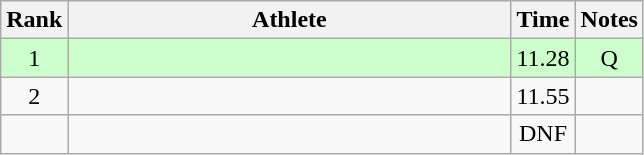<table class="wikitable" style="text-align:center">
<tr>
<th>Rank</th>
<th Style="width:18em">Athlete</th>
<th>Time</th>
<th>Notes</th>
</tr>
<tr style="background:#cfc">
<td>1</td>
<td style="text-align:left"></td>
<td>11.28</td>
<td>Q</td>
</tr>
<tr>
<td>2</td>
<td style="text-align:left"></td>
<td>11.55</td>
<td></td>
</tr>
<tr>
<td></td>
<td style="text-align:left"></td>
<td>DNF</td>
<td></td>
</tr>
</table>
